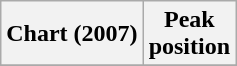<table class="wikitable plainrowheaders">
<tr>
<th scope="col">Chart (2007)</th>
<th scope="col">Peak<br>position</th>
</tr>
<tr>
</tr>
</table>
